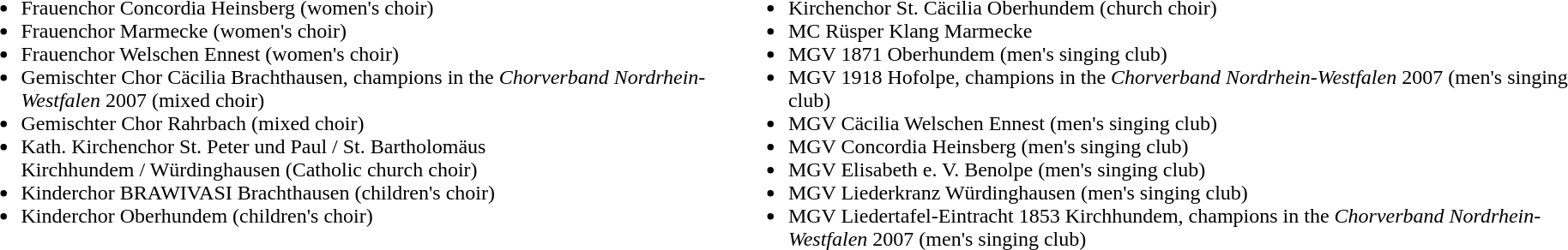<table>
<tr valign="top">
<td><br><ul><li>Frauenchor Concordia Heinsberg (women's choir)</li><li>Frauenchor Marmecke (women's choir)</li><li>Frauenchor Welschen Ennest (women's choir)</li><li>Gemischter Chor Cäcilia Brachthausen, champions in the <em>Chorverband Nordrhein-Westfalen</em> 2007 (mixed choir)</li><li>Gemischter Chor Rahrbach (mixed choir)</li><li>Kath. Kirchenchor St. Peter und Paul / St. Bartholomäus<br>Kirchhundem / Würdinghausen (Catholic church choir)</li><li>Kinderchor BRAWIVASI Brachthausen (children's choir)</li><li>Kinderchor Oberhundem (children's choir)</li></ul></td>
<td><br><ul><li>Kirchenchor St. Cäcilia Oberhundem (church choir)</li><li>MC Rüsper Klang Marmecke</li><li>MGV 1871 Oberhundem (men's singing club)</li><li>MGV 1918 Hofolpe, champions in the <em>Chorverband Nordrhein-Westfalen</em> 2007 (men's singing club)</li><li>MGV Cäcilia Welschen Ennest (men's singing club)</li><li>MGV Concordia Heinsberg (men's singing club)</li><li>MGV Elisabeth e. V. Benolpe (men's singing club)</li><li>MGV Liederkranz Würdinghausen (men's singing club)</li><li>MGV Liedertafel-Eintracht 1853 Kirchhundem, champions in the <em>Chorverband Nordrhein-Westfalen</em> 2007 (men's singing club)</li></ul></td>
</tr>
</table>
